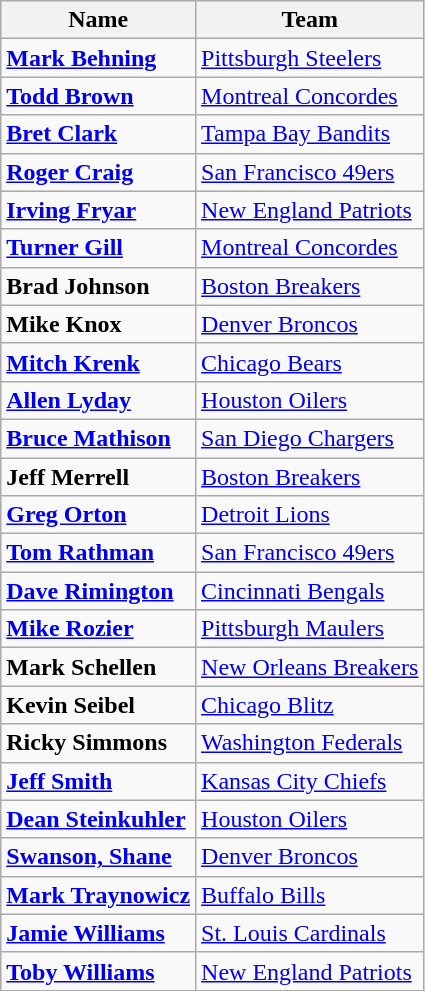<table class="wikitable">
<tr>
<th>Name</th>
<th>Team</th>
</tr>
<tr>
<td><strong><a href='#'>Mark Behning</a></strong></td>
<td><a href='#'>Pittsburgh Steelers</a></td>
</tr>
<tr>
<td><strong><a href='#'>Todd Brown</a></strong></td>
<td><a href='#'>Montreal Concordes</a></td>
</tr>
<tr>
<td><strong><a href='#'>Bret Clark</a></strong></td>
<td><a href='#'>Tampa Bay Bandits</a></td>
</tr>
<tr>
<td><strong><a href='#'>Roger Craig</a></strong></td>
<td><a href='#'>San Francisco 49ers</a></td>
</tr>
<tr>
<td><strong><a href='#'>Irving Fryar</a></strong></td>
<td><a href='#'>New England Patriots</a></td>
</tr>
<tr>
<td><strong><a href='#'>Turner Gill</a></strong></td>
<td><a href='#'>Montreal Concordes</a></td>
</tr>
<tr>
<td><strong>Brad Johnson</strong></td>
<td><a href='#'>Boston Breakers</a></td>
</tr>
<tr>
<td><strong>Mike Knox</strong></td>
<td><a href='#'>Denver Broncos</a></td>
</tr>
<tr>
<td><strong><a href='#'>Mitch Krenk</a></strong></td>
<td><a href='#'>Chicago Bears</a></td>
</tr>
<tr>
<td><strong><a href='#'>Allen Lyday</a></strong></td>
<td><a href='#'>Houston Oilers</a></td>
</tr>
<tr>
<td><strong><a href='#'>Bruce Mathison</a></strong></td>
<td><a href='#'>San Diego Chargers</a></td>
</tr>
<tr>
<td><strong>Jeff Merrell</strong></td>
<td><a href='#'>Boston Breakers</a></td>
</tr>
<tr>
<td><strong><a href='#'>Greg Orton</a></strong></td>
<td><a href='#'>Detroit Lions</a></td>
</tr>
<tr>
<td><strong><a href='#'>Tom Rathman</a></strong></td>
<td><a href='#'>San Francisco 49ers</a></td>
</tr>
<tr>
<td><strong><a href='#'>Dave Rimington</a></strong></td>
<td><a href='#'>Cincinnati Bengals</a></td>
</tr>
<tr>
<td><strong><a href='#'>Mike Rozier</a></strong></td>
<td><a href='#'>Pittsburgh Maulers</a></td>
</tr>
<tr>
<td><strong>Mark Schellen</strong></td>
<td><a href='#'>New Orleans Breakers</a></td>
</tr>
<tr>
<td><strong>Kevin Seibel</strong></td>
<td><a href='#'>Chicago Blitz</a></td>
</tr>
<tr>
<td><strong>Ricky Simmons</strong></td>
<td><a href='#'>Washington Federals</a></td>
</tr>
<tr>
<td><strong><a href='#'>Jeff Smith</a></strong></td>
<td><a href='#'>Kansas City Chiefs</a></td>
</tr>
<tr>
<td><strong><a href='#'>Dean Steinkuhler</a></strong></td>
<td><a href='#'>Houston Oilers</a></td>
</tr>
<tr>
<td><strong><a href='#'>Swanson, Shane</a></strong></td>
<td><a href='#'>Denver Broncos</a></td>
</tr>
<tr>
<td><strong><a href='#'>Mark Traynowicz</a></strong></td>
<td><a href='#'>Buffalo Bills</a></td>
</tr>
<tr>
<td><strong><a href='#'>Jamie Williams</a></strong></td>
<td><a href='#'>St. Louis Cardinals</a></td>
</tr>
<tr>
<td><strong><a href='#'>Toby Williams</a></strong></td>
<td><a href='#'>New England Patriots</a></td>
</tr>
</table>
